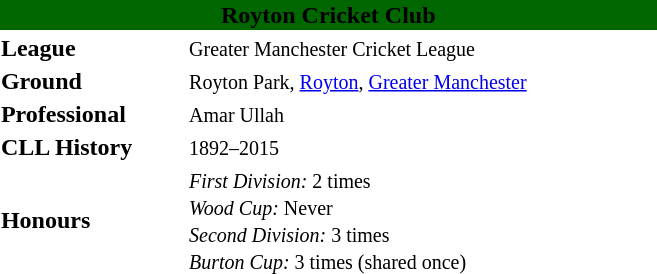<table width=35% border=0 style="float:right;">
<tr>
<th colspan=2 style="background:#006600"><span><strong>Royton Cricket Club</strong></span></th>
</tr>
<tr>
<td><strong>League</strong></td>
<td><small>Greater Manchester Cricket League</small></td>
</tr>
<tr>
<td><strong>Ground</strong></td>
<td><small> Royton Park, <a href='#'>Royton</a>, <a href='#'>Greater Manchester</a></small></td>
</tr>
<tr>
<td><strong>Professional</strong></td>
<td><small>Amar Ullah</small><br></td>
</tr>
<tr>
<td><strong>CLL History</strong></td>
<td><small>1892–2015</small><br></td>
</tr>
<tr>
<td><strong>Honours</strong></td>
<td><small><em>First Division:</em> 2 times<br><em>Wood Cup:</em> Never<br><em>Second Division:</em> 3 times <br><em>Burton Cup:</em> 3 times (shared once)</small></td>
</tr>
<tr>
</tr>
</table>
